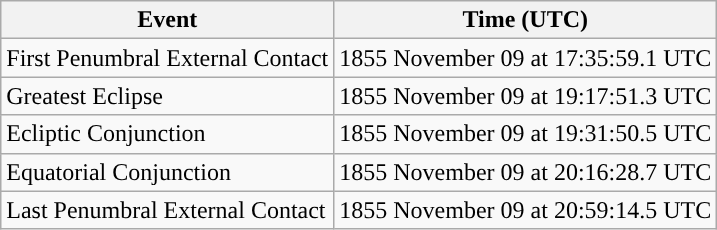<table class="wikitable">
<tr>
<th>Event</th>
<th>Time (UTC)</th>
</tr>
<tr>
<td>First Penumbral External Contact</td>
<td>1855 November 09 at 17:35:59.1 UTC</td>
</tr>
<tr>
<td>Greatest Eclipse</td>
<td>1855 November 09 at 19:17:51.3 UTC</td>
</tr>
<tr>
<td>Ecliptic Conjunction</td>
<td>1855 November 09 at 19:31:50.5 UTC</td>
</tr>
<tr>
<td>Equatorial Conjunction</td>
<td>1855 November 09 at 20:16:28.7 UTC</td>
</tr>
<tr>
<td>Last Penumbral External Contact</td>
<td>1855 November 09 at 20:59:14.5 UTC</td>
</tr>
</table>
